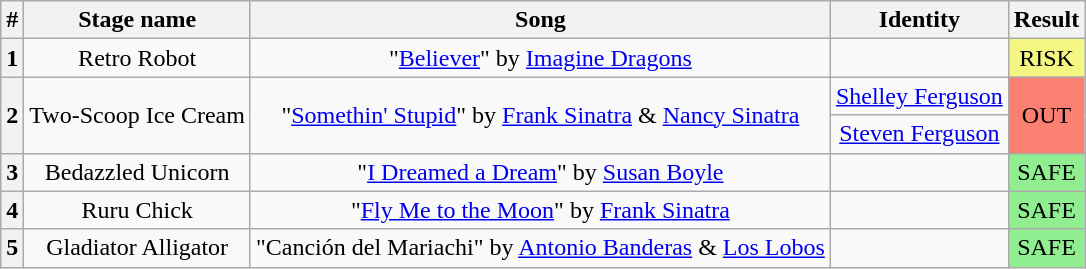<table class="wikitable plainrowheaders" style="text-align: center;">
<tr>
<th>#</th>
<th>Stage name</th>
<th>Song</th>
<th>Identity</th>
<th>Result</th>
</tr>
<tr>
<th>1</th>
<td>Retro Robot</td>
<td>"<a href='#'>Believer</a>" by <a href='#'>Imagine Dragons</a></td>
<td></td>
<td bgcolor=#F3F781>RISK</td>
</tr>
<tr>
<th rowspan=2>2</th>
<td rowspan=2>Two-Scoop Ice Cream</td>
<td rowspan=2>"<a href='#'>Somethin' Stupid</a>" by <a href='#'>Frank Sinatra</a> & <a href='#'>Nancy Sinatra</a></td>
<td><a href='#'>Shelley Ferguson</a></td>
<td rowspan=2 bgcolor=salmon>OUT</td>
</tr>
<tr>
<td><a href='#'>Steven Ferguson</a></td>
</tr>
<tr>
<th>3</th>
<td>Bedazzled Unicorn</td>
<td>"<a href='#'>I Dreamed a Dream</a>" by <a href='#'>Susan Boyle</a></td>
<td></td>
<td bgcolor=lightgreen>SAFE</td>
</tr>
<tr>
<th>4</th>
<td>Ruru Chick</td>
<td>"<a href='#'>Fly Me to the Moon</a>" by <a href='#'>Frank Sinatra</a></td>
<td></td>
<td bgcolor=lightgreen>SAFE</td>
</tr>
<tr>
<th>5</th>
<td>Gladiator Alligator</td>
<td>"Canción del Mariachi" by <a href='#'>Antonio Banderas</a> & <a href='#'>Los Lobos</a></td>
<td></td>
<td bgcolor=lightgreen>SAFE</td>
</tr>
</table>
